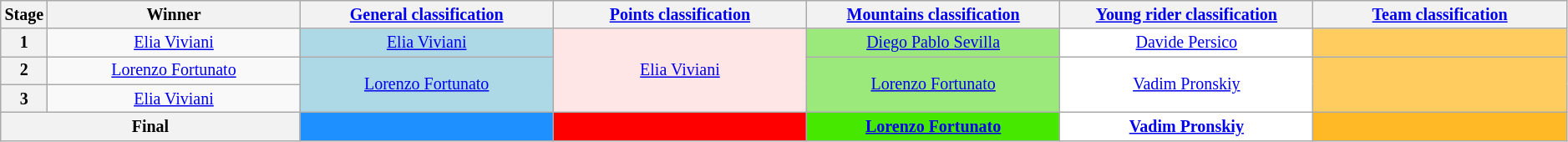<table class="wikitable" style="text-align: center; font-size: smaller;">
<tr>
<th scope="col" style="width:1%;">Stage</th>
<th scope="col" style="width:16.5%;">Winner</th>
<th scope="col" style="width:16.5%;"><a href='#'>General classification</a><br></th>
<th scope="col" style="width:16.5%;"><a href='#'>Points classification</a><br></th>
<th scope="col" style="width:16.5%;"><a href='#'>Mountains classification</a><br></th>
<th scope="col" style="width:16.5%;"><a href='#'>Young rider classification</a><br></th>
<th scope="col" style="width:16.5%;"><a href='#'>Team classification</a></th>
</tr>
<tr>
<th>1</th>
<td><a href='#'>Elia Viviani</a></td>
<td style="background:lightblue;"><a href='#'>Elia Viviani</a></td>
<td style="background:#FFE6E6;" rowspan="3"><a href='#'>Elia Viviani</a></td>
<td style="background:#9CE97B;"><a href='#'>Diego Pablo Sevilla</a></td>
<td style="background:white;"><a href='#'>Davide Persico</a></td>
<td style="background:#FFCD5F;"></td>
</tr>
<tr>
<th>2</th>
<td><a href='#'>Lorenzo Fortunato</a></td>
<td style="background:lightblue;" rowspan="2"><a href='#'>Lorenzo Fortunato</a></td>
<td style="background:#9CE97B;" rowspan="2"><a href='#'>Lorenzo Fortunato</a></td>
<td style="background:white;" rowspan="2"><a href='#'>Vadim Pronskiy</a></td>
<td style="background:#FFCD5F;" rowspan="2"></td>
</tr>
<tr>
<th>3</th>
<td><a href='#'>Elia Viviani</a></td>
</tr>
<tr>
<th colspan="2">Final</th>
<th style="background:dodgerblue;"></th>
<th style="background:#f00;"></th>
<th style="background:#46E800;"><a href='#'>Lorenzo Fortunato</a></th>
<th style="background:white;"><a href='#'>Vadim Pronskiy</a></th>
<th style="background:#FFB927;"></th>
</tr>
</table>
